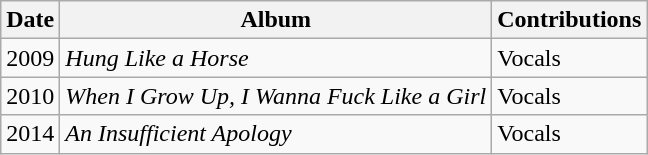<table class="wikitable" style="margin:1em 0;">
<tr>
<th>Date</th>
<th>Album</th>
<th>Contributions</th>
</tr>
<tr>
<td>2009</td>
<td><em>Hung Like a Horse</em></td>
<td>Vocals</td>
</tr>
<tr>
<td>2010</td>
<td><em>When I Grow Up, I Wanna Fuck Like a Girl</em></td>
<td>Vocals</td>
</tr>
<tr>
<td>2014</td>
<td><em>An Insufficient Apology</em></td>
<td>Vocals</td>
</tr>
</table>
